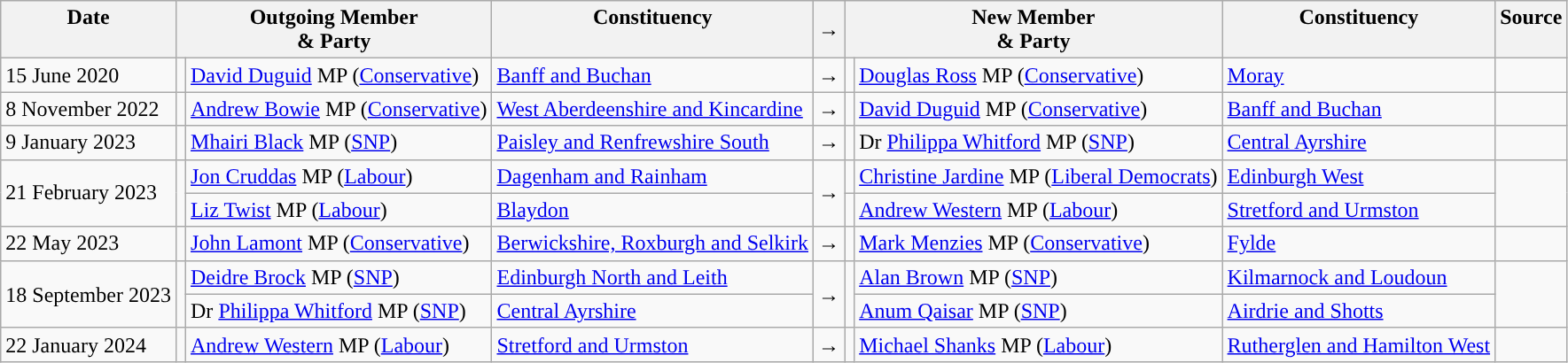<table class="wikitable">
<tr>
<th valign="top">Date</th>
<th colspan="2" valign="top">Outgoing Member<br>& Party</th>
<th valign="top">Constituency</th>
<th>→</th>
<th colspan="2" valign="top">New Member<br>& Party</th>
<th valign="top">Constituency</th>
<th valign="top">Source</th>
</tr>
<tr>
<td>15 June 2020</td>
<td style="color:inherit;background:"></td>
<td><a href='#'>David Duguid</a> MP (<a href='#'>Conservative</a>)</td>
<td><a href='#'>Banff and Buchan</a></td>
<td>→</td>
<td style="color:inherit;background:"></td>
<td><a href='#'>Douglas Ross</a> MP (<a href='#'>Conservative</a>)</td>
<td><a href='#'>Moray</a></td>
<td></td>
</tr>
<tr>
<td>8 November 2022</td>
<td style="color:inherit;background:"></td>
<td><a href='#'>Andrew Bowie</a> MP (<a href='#'>Conservative</a>)</td>
<td><a href='#'>West Aberdeenshire and Kincardine</a></td>
<td>→</td>
<td style="color:inherit;background:"></td>
<td><a href='#'>David Duguid</a> MP (<a href='#'>Conservative</a>)</td>
<td><a href='#'>Banff and Buchan</a></td>
<td></td>
</tr>
<tr>
<td>9 January 2023</td>
<td style="color:inherit;background:"></td>
<td><a href='#'>Mhairi Black</a> MP (<a href='#'>SNP</a>)</td>
<td><a href='#'>Paisley and Renfrewshire South</a></td>
<td>→</td>
<td style="color:inherit;background:"></td>
<td>Dr <a href='#'>Philippa Whitford</a> MP (<a href='#'>SNP</a>)</td>
<td><a href='#'>Central Ayrshire</a></td>
<td></td>
</tr>
<tr>
<td rowspan=2>21 February 2023</td>
<td rowspan=2 style="color:inherit;background:"></td>
<td><a href='#'>Jon Cruddas</a> MP (<a href='#'>Labour</a>)</td>
<td><a href='#'>Dagenham and Rainham</a></td>
<td rowspan=2>→</td>
<td style="color:inherit;background:"></td>
<td><a href='#'>Christine Jardine</a> MP (<a href='#'>Liberal Democrats</a>)</td>
<td><a href='#'>Edinburgh West</a></td>
<td rowspan=2></td>
</tr>
<tr>
<td><a href='#'>Liz Twist</a> MP (<a href='#'>Labour</a>)</td>
<td><a href='#'>Blaydon</a></td>
<td style="color:inherit;background:"></td>
<td><a href='#'>Andrew Western</a> MP (<a href='#'>Labour</a>)</td>
<td><a href='#'>Stretford and Urmston</a></td>
</tr>
<tr>
<td>22 May 2023</td>
<td style="color:inherit;background:"></td>
<td><a href='#'>John Lamont</a> MP (<a href='#'>Conservative</a>)</td>
<td><a href='#'>Berwickshire, Roxburgh and Selkirk</a></td>
<td>→</td>
<td style="color:inherit;background:"></td>
<td><a href='#'>Mark Menzies</a> MP (<a href='#'>Conservative</a>)</td>
<td><a href='#'>Fylde</a></td>
<td></td>
</tr>
<tr>
<td rowspan=2>18 September 2023</td>
<td rowspan=2 style="color:inherit;background:"></td>
<td><a href='#'>Deidre Brock</a> MP (<a href='#'>SNP</a>)</td>
<td><a href='#'>Edinburgh North and Leith</a></td>
<td rowspan=2>→</td>
<td rowspan=2 style="color:inherit;background:"></td>
<td><a href='#'>Alan Brown</a> MP (<a href='#'>SNP</a>)</td>
<td><a href='#'>Kilmarnock and Loudoun</a></td>
<td rowspan=2></td>
</tr>
<tr>
<td>Dr <a href='#'>Philippa Whitford</a> MP (<a href='#'>SNP</a>)</td>
<td><a href='#'>Central Ayrshire</a></td>
<td><a href='#'>Anum Qaisar</a> MP (<a href='#'>SNP</a>)</td>
<td><a href='#'>Airdrie and Shotts</a></td>
</tr>
<tr>
<td>22 January 2024</td>
<td style="color:inherit;background:"></td>
<td><a href='#'>Andrew Western</a> MP (<a href='#'>Labour</a>)</td>
<td><a href='#'>Stretford and Urmston</a></td>
<td>→</td>
<td style="color:inherit;background:"></td>
<td><a href='#'>Michael Shanks</a> MP (<a href='#'>Labour</a>)</td>
<td><a href='#'>Rutherglen and Hamilton West</a></td>
<td></td>
</tr>
</table>
